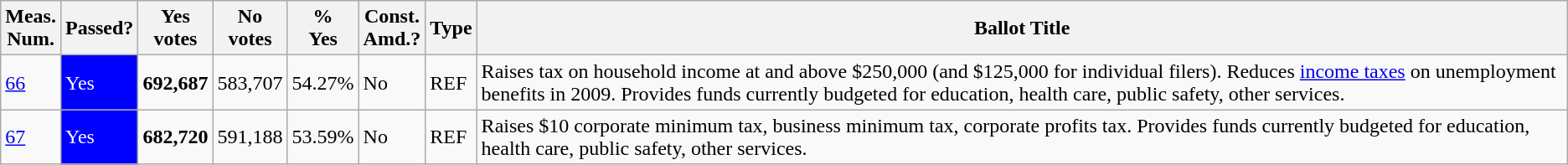<table class="wikitable sortable">
<tr>
<th>Meas.<br>Num.</th>
<th>Passed?</th>
<th>Yes<br>votes</th>
<th>No<br>votes</th>
<th>%<br>Yes</th>
<th>Const.<br>Amd.?</th>
<th>Type</th>
<th>Ballot Title</th>
</tr>
<tr>
<td><a href='#'>66</a></td>
<td style="background:blue;color:white">Yes</td>
<td><strong>692,687</strong></td>
<td>583,707</td>
<td>54.27%</td>
<td>No</td>
<td>REF</td>
<td style="text-align: left">Raises tax on household income at and above $250,000 (and $125,000 for individual filers). Reduces <a href='#'>income taxes</a> on unemployment benefits in 2009. Provides funds currently budgeted for education, health care, public safety, other services.</td>
</tr>
<tr>
<td><a href='#'>67</a></td>
<td style="background:blue;color:white">Yes</td>
<td><strong>682,720</strong></td>
<td>591,188</td>
<td>53.59%</td>
<td>No</td>
<td>REF</td>
<td style="text-align: left">Raises $10 corporate minimum tax, business minimum tax, corporate profits tax. Provides funds currently budgeted for education, health care, public safety, other services.</td>
</tr>
</table>
